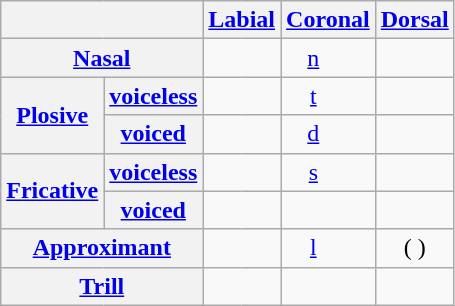<table class="wikitable" style="text-align: center;">
<tr>
<th colspan="2"></th>
<th colspan="2"><a href='#'>Labial</a></th>
<th colspan="2"><a href='#'>Coronal</a></th>
<th colspan="2"><a href='#'>Dorsal</a></th>
</tr>
<tr>
<th colspan="2"><a href='#'>Nasal</a></th>
<td style="border-right: 0;"></td>
<td style="border-left: 0;"></td>
<td style="border-right: 0;"><a href='#'>n</a></td>
<td style="border-left: 0;"></td>
<td colspan="2"></td>
</tr>
<tr>
<th rowspan="2"><a href='#'>Plosive</a></th>
<th><a href='#'>voiceless</a></th>
<td style="border-right: 0;"></td>
<td style="border-left: 0;"></td>
<td style="border-right: 0;"><a href='#'>t</a></td>
<td style="border-left: 0;"></td>
<td style="border-right: 0;"></td>
<td style="border-left: 0;"></td>
</tr>
<tr>
<th><a href='#'>voiced</a></th>
<td style="border-right: 0;"></td>
<td style="border-left: 0;"></td>
<td style="border-right: 0;"><a href='#'>d</a></td>
<td style="border-left: 0;"></td>
<td style="border-right: 0;"></td>
<td style="border-left: 0;"></td>
</tr>
<tr>
<th rowspan="2"><a href='#'>Fricative</a></th>
<th><a href='#'>voiceless</a></th>
<td style="border-right: 0;"></td>
<td style="border-left: 0;"></td>
<td style="border-right: 0;"><a href='#'>s</a></td>
<td style="border-left: 0;"></td>
<td colspan="2"></td>
</tr>
<tr>
<th><a href='#'>voiced</a></th>
<td style="border-right: 0;"></td>
<td style="border-left: 0;"></td>
<td colspan="2"></td>
<td colspan="2"></td>
</tr>
<tr>
<th colspan="2"><a href='#'>Approximant</a></th>
<td colspan="2"></td>
<td style="border-right: 0;"><a href='#'>l</a></td>
<td style="border-left: 0;"></td>
<td colspan="2">( )</td>
</tr>
<tr>
<th colspan="2"><a href='#'>Trill</a></th>
<td colspan="2"></td>
<td style="border-right: 0;"></td>
<td style="border-left: 0;"></td>
<td colspan="2"></td>
</tr>
</table>
